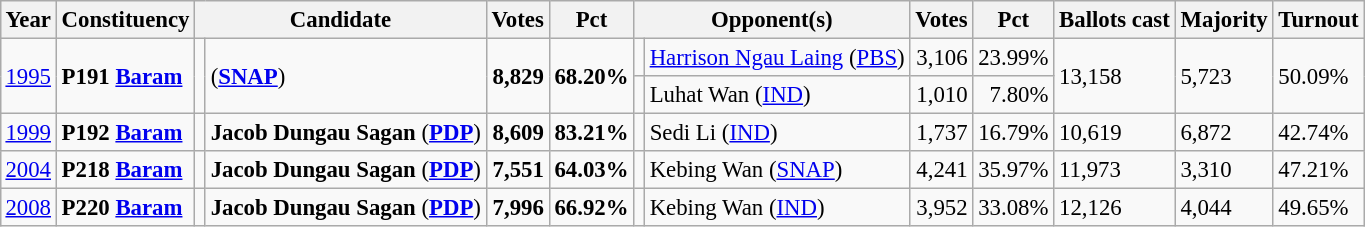<table class="wikitable" style="margin:0.5em ; font-size:95%">
<tr>
<th>Year</th>
<th>Constituency</th>
<th colspan=2>Candidate</th>
<th>Votes</th>
<th>Pct</th>
<th colspan=2>Opponent(s)</th>
<th>Votes</th>
<th>Pct</th>
<th>Ballots cast</th>
<th>Majority</th>
<th>Turnout</th>
</tr>
<tr>
<td rowspan=2><a href='#'>1995</a></td>
<td rowspan=2><strong>P191 <a href='#'>Baram</a></strong></td>
<td rowspan=2 ></td>
<td rowspan=2> (<a href='#'><strong>SNAP</strong></a>)</td>
<td rowspan=2 align=right><strong>8,829</strong></td>
<td rowspan=2><strong>68.20%</strong></td>
<td></td>
<td><a href='#'>Harrison Ngau Laing</a> (<a href='#'>PBS</a>)</td>
<td align=right>3,106</td>
<td>23.99%</td>
<td rowspan=2>13,158</td>
<td rowspan=2>5,723</td>
<td rowspan=2>50.09%</td>
</tr>
<tr>
<td></td>
<td>Luhat Wan (<a href='#'>IND</a>)</td>
<td align=right>1,010</td>
<td align=right>7.80%</td>
</tr>
<tr>
<td><a href='#'>1999</a></td>
<td><strong>P192 <a href='#'>Baram</a></strong></td>
<td></td>
<td><strong>Jacob Dungau Sagan</strong> (<a href='#'><strong>PDP</strong></a>)</td>
<td align=right><strong>8,609</strong></td>
<td><strong>83.21%</strong></td>
<td></td>
<td>Sedi Li (<a href='#'>IND</a>)</td>
<td align=right>1,737</td>
<td>16.79%</td>
<td>10,619</td>
<td>6,872</td>
<td>42.74%</td>
</tr>
<tr>
<td><a href='#'>2004</a></td>
<td><strong>P218 <a href='#'>Baram</a></strong></td>
<td></td>
<td><strong>Jacob Dungau Sagan</strong> (<a href='#'><strong>PDP</strong></a>)</td>
<td align=right><strong>7,551</strong></td>
<td><strong>64.03%</strong></td>
<td bgcolor=></td>
<td>Kebing Wan (<a href='#'>SNAP</a>)</td>
<td align=right>4,241</td>
<td>35.97%</td>
<td>11,973</td>
<td>3,310</td>
<td>47.21%</td>
</tr>
<tr>
<td><a href='#'>2008</a></td>
<td><strong>P220 <a href='#'>Baram</a></strong></td>
<td></td>
<td><strong>Jacob Dungau Sagan</strong> (<a href='#'><strong>PDP</strong></a>)</td>
<td align=right><strong>7,996</strong></td>
<td><strong>66.92%</strong></td>
<td></td>
<td>Kebing Wan (<a href='#'>IND</a>)</td>
<td align=right>3,952</td>
<td>33.08%</td>
<td>12,126</td>
<td>4,044</td>
<td>49.65%</td>
</tr>
</table>
